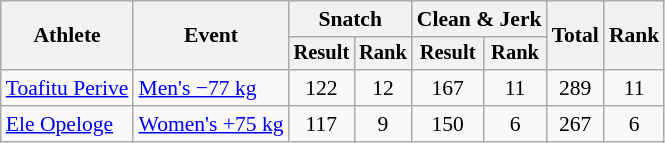<table class="wikitable" style="font-size:90%">
<tr>
<th rowspan="2">Athlete</th>
<th rowspan="2">Event</th>
<th colspan="2">Snatch</th>
<th colspan="2">Clean & Jerk</th>
<th rowspan="2">Total</th>
<th rowspan="2">Rank</th>
</tr>
<tr style="font-size:95%">
<th>Result</th>
<th>Rank</th>
<th>Result</th>
<th>Rank</th>
</tr>
<tr align=center>
<td align=left><a href='#'>Toafitu Perive</a></td>
<td align=left><a href='#'>Men's −77 kg</a></td>
<td>122</td>
<td>12</td>
<td>167</td>
<td>11</td>
<td>289</td>
<td>11</td>
</tr>
<tr align=center>
<td align=left><a href='#'>Ele Opeloge</a></td>
<td align=left><a href='#'>Women's +75 kg</a></td>
<td>117</td>
<td>9</td>
<td>150</td>
<td>6</td>
<td>267</td>
<td>6</td>
</tr>
</table>
